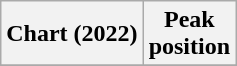<table class="wikitable plainrowheaders" style="text-align:center">
<tr>
<th scope="col">Chart (2022)</th>
<th scope="col">Peak<br>position</th>
</tr>
<tr>
</tr>
</table>
